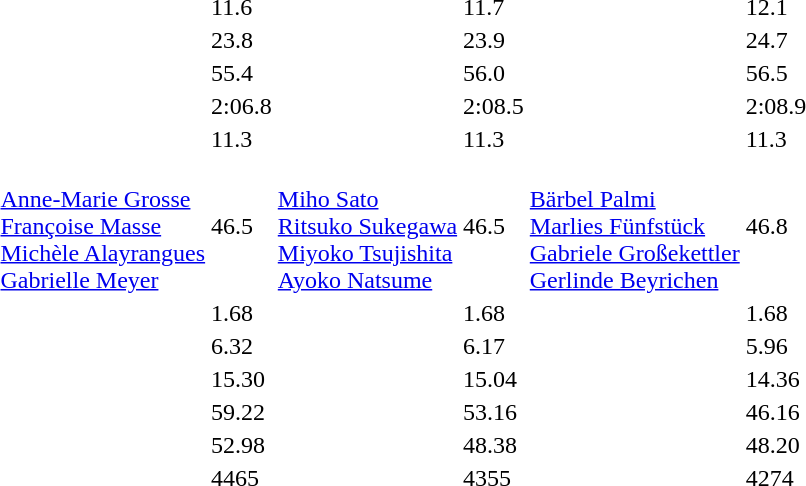<table>
<tr>
<td></td>
<td></td>
<td>11.6</td>
<td></td>
<td>11.7</td>
<td></td>
<td>12.1</td>
</tr>
<tr>
<td></td>
<td></td>
<td>23.8</td>
<td></td>
<td>23.9</td>
<td></td>
<td>24.7</td>
</tr>
<tr>
<td></td>
<td></td>
<td>55.4</td>
<td></td>
<td>56.0</td>
<td></td>
<td>56.5</td>
</tr>
<tr>
<td></td>
<td></td>
<td>2:06.8</td>
<td></td>
<td>2:08.5</td>
<td></td>
<td>2:08.9</td>
</tr>
<tr>
<td></td>
<td></td>
<td>11.3</td>
<td></td>
<td>11.3</td>
<td></td>
<td>11.3</td>
</tr>
<tr>
<td></td>
<td><br><a href='#'>Anne-Marie Grosse</a><br><a href='#'>Françoise Masse</a><br><a href='#'>Michèle Alayrangues</a><br><a href='#'>Gabrielle Meyer</a></td>
<td>46.5</td>
<td><br><a href='#'>Miho Sato</a><br><a href='#'>Ritsuko Sukegawa</a><br><a href='#'>Miyoko Tsujishita</a><br><a href='#'>Ayoko Natsume</a></td>
<td>46.5</td>
<td><br><a href='#'>Bärbel Palmi</a><br><a href='#'>Marlies Fünfstück</a><br><a href='#'>Gabriele Großekettler</a><br><a href='#'>Gerlinde Beyrichen</a></td>
<td>46.8</td>
</tr>
<tr>
<td></td>
<td></td>
<td>1.68</td>
<td></td>
<td>1.68</td>
<td></td>
<td>1.68</td>
</tr>
<tr>
<td></td>
<td></td>
<td>6.32</td>
<td></td>
<td>6.17</td>
<td></td>
<td>5.96</td>
</tr>
<tr>
<td></td>
<td></td>
<td>15.30</td>
<td></td>
<td>15.04</td>
<td></td>
<td>14.36</td>
</tr>
<tr>
<td></td>
<td></td>
<td>59.22</td>
<td></td>
<td>53.16</td>
<td></td>
<td>46.16</td>
</tr>
<tr>
<td></td>
<td></td>
<td>52.98</td>
<td></td>
<td>48.38</td>
<td></td>
<td>48.20</td>
</tr>
<tr>
<td></td>
<td></td>
<td>4465</td>
<td></td>
<td>4355</td>
<td></td>
<td>4274</td>
</tr>
</table>
